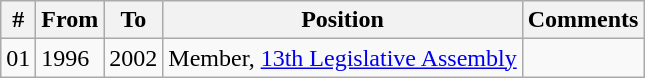<table class="wikitable sortable">
<tr>
<th>#</th>
<th>From</th>
<th>To</th>
<th>Position</th>
<th>Comments</th>
</tr>
<tr>
<td>01</td>
<td>1996</td>
<td>2002</td>
<td>Member, <a href='#'>13th Legislative Assembly</a></td>
<td></td>
</tr>
</table>
